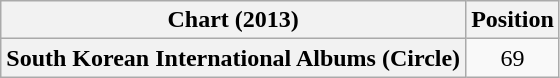<table class="wikitable plainrowheaders">
<tr>
<th>Chart (2013)</th>
<th>Position</th>
</tr>
<tr>
<th scope="row">South Korean International Albums (Circle)</th>
<td align="center">69</td>
</tr>
</table>
